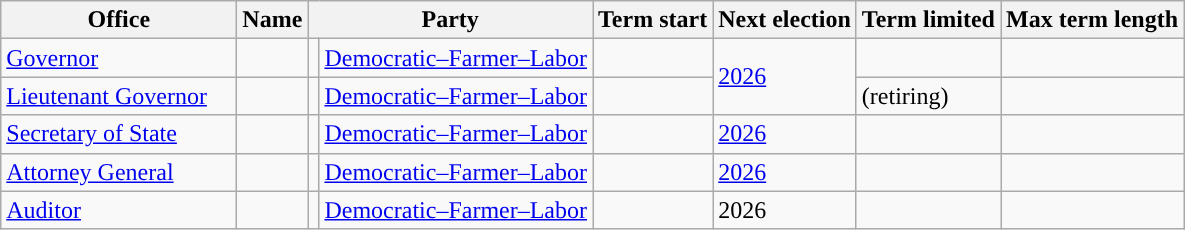<table class="sortable wikitable">
<tr>
<th width=150>Office</th>
<th scope="col">Name</th>
<th colspan=2 width=170>Party</th>
<th scope="col">Term start</th>
<th scope="col">Next election</th>
<th scope="col">Term limited</th>
<th scope="col">Max term length</th>
</tr>
<tr>
<td><a href='#'>Governor</a></td>
<td></td>
<td style="background-color:"></td>
<td><a href='#'>Democratic–Farmer–Labor</a></td>
<td></td>
<td rowspan=2><a href='#'>2026</a></td>
<td></td>
<td></td>
</tr>
<tr>
<td><a href='#'>Lieutenant Governor</a></td>
<td></td>
<td style="background-color:"></td>
<td><a href='#'>Democratic–Farmer–Labor</a></td>
<td></td>
<td> (retiring)</td>
<td></td>
</tr>
<tr>
<td><a href='#'>Secretary of State</a></td>
<td></td>
<td style="background-color:"></td>
<td><a href='#'>Democratic–Farmer–Labor</a></td>
<td></td>
<td><a href='#'>2026</a></td>
<td></td>
<td></td>
</tr>
<tr>
<td><a href='#'>Attorney General</a></td>
<td></td>
<td style="background-color:"></td>
<td><a href='#'>Democratic–Farmer–Labor</a></td>
<td></td>
<td><a href='#'>2026</a></td>
<td></td>
<td></td>
</tr>
<tr>
<td><a href='#'>Auditor</a></td>
<td></td>
<td style="background-color:"></td>
<td><a href='#'>Democratic–Farmer–Labor</a></td>
<td></td>
<td>2026</td>
<td></td>
<td></td>
</tr>
</table>
